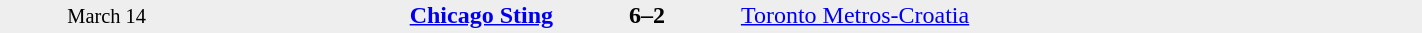<table style="width:75%; background:#eee;" cellspacing="0">
<tr>
<td rowspan="3" style="text-align:center; font-size:85%; width:15%;">March 14</td>
<td style="width:24%; text-align:right;"><strong><a href='#'>Chicago Sting</a></strong></td>
<td style="text-align:center; width:13%;"><strong>6–2</strong></td>
<td width=24%><a href='#'>Toronto Metros-Croatia</a></td>
<td rowspan="3" style="font-size:85%; vertical-align:top;"></td>
</tr>
<tr style=font-size:85%>
<td align=right valign=top></td>
<td valign=top></td>
<td align=left valign=top></td>
</tr>
</table>
